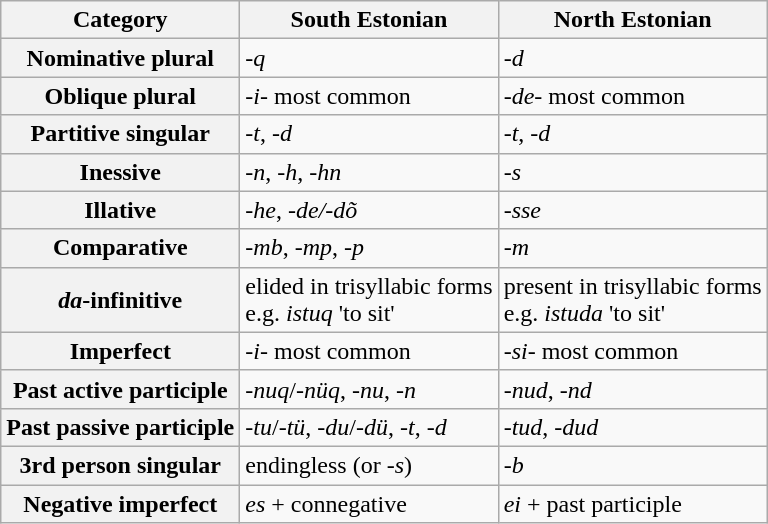<table class="wikitable">
<tr>
<th>Category</th>
<th>South Estonian</th>
<th>North Estonian</th>
</tr>
<tr>
<th>Nominative plural</th>
<td><em>-q</em> </td>
<td><em>-d</em></td>
</tr>
<tr>
<th>Oblique plural</th>
<td><em>-i-</em> most common</td>
<td><em>-de-</em> most common</td>
</tr>
<tr>
<th>Partitive singular</th>
<td><em>-t</em>, <em>-d</em></td>
<td><em>-t</em>, <em>-d</em></td>
</tr>
<tr>
<th>Inessive</th>
<td><em>-n</em>, <em>-h</em>, <em>-hn</em></td>
<td><em>-s</em></td>
</tr>
<tr>
<th>Illative</th>
<td><em>-he</em>, <em>-de/-dõ</em></td>
<td><em>-sse</em></td>
</tr>
<tr>
<th>Comparative</th>
<td><em>-mb</em>, <em>-mp</em>, <em>-p</em></td>
<td><em>-m</em></td>
</tr>
<tr>
<th><em>da</em>-infinitive</th>
<td>elided in trisyllabic forms<br>e.g. <em>istuq</em> 'to sit'</td>
<td>present in trisyllabic forms<br>e.g. <em>istuda</em> 'to sit'</td>
</tr>
<tr>
<th>Imperfect</th>
<td><em>-i-</em> most common</td>
<td><em>-si-</em> most common</td>
</tr>
<tr>
<th>Past active participle</th>
<td><em>-nuq</em>/<em>-nüq</em>, <em>-nu</em>, <em>-n</em></td>
<td><em>-nud</em>, <em>-nd</em></td>
</tr>
<tr>
<th>Past passive participle</th>
<td><em>-tu</em>/<em>-tü</em>, <em>-du</em>/<em>-dü</em>, <em>-t</em>, <em>-d</em></td>
<td><em>-tud</em>, <em>-dud</em></td>
</tr>
<tr>
<th>3rd person singular</th>
<td>endingless (or <em>-s</em>)</td>
<td><em>-b</em></td>
</tr>
<tr>
<th>Negative imperfect</th>
<td><em>es</em> + connegative</td>
<td><em>ei</em> + past participle</td>
</tr>
</table>
